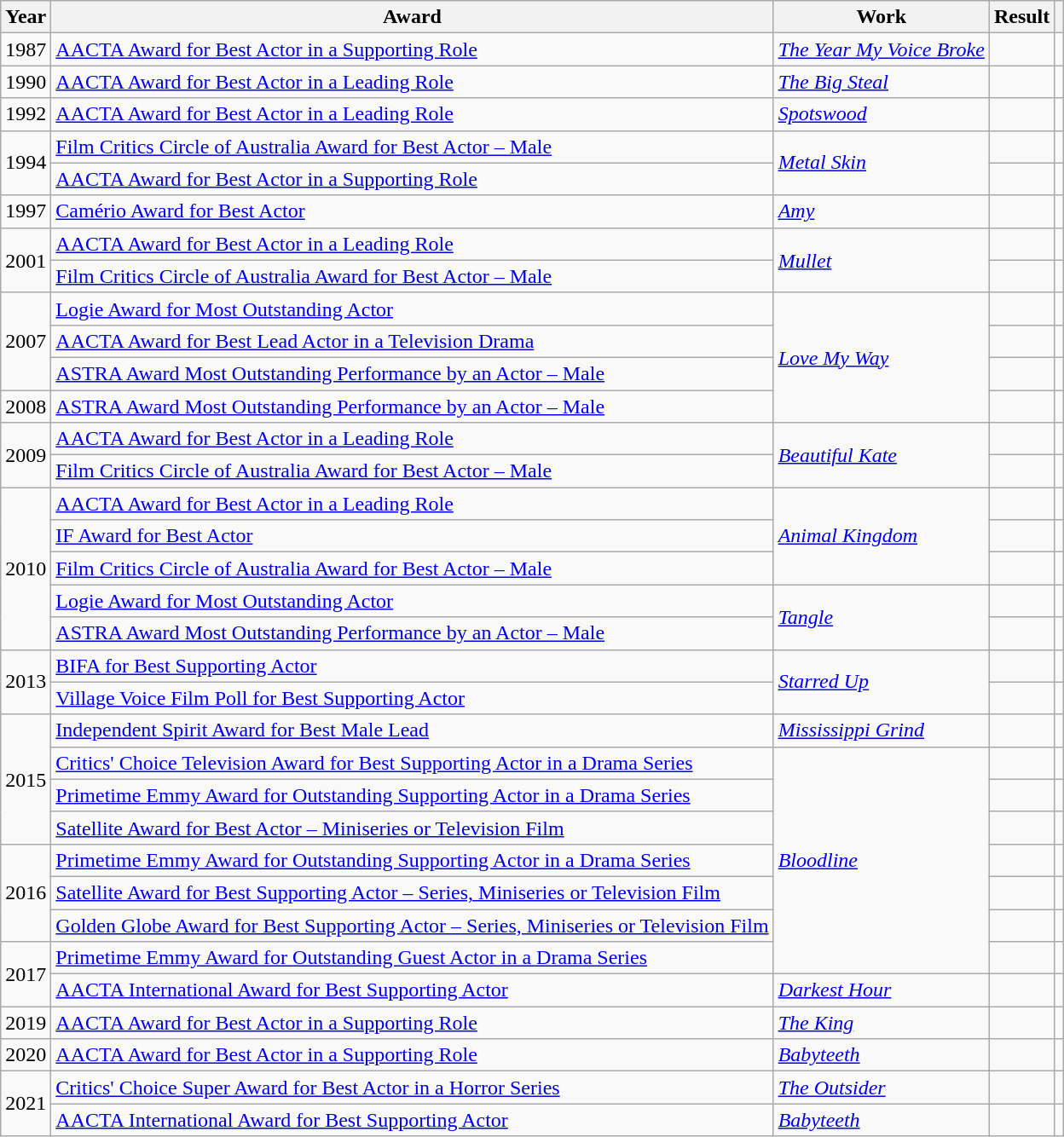<table class="wikitable plainrowheaders sortable" style="margin-right: 0;">
<tr>
<th scope="col">Year</th>
<th scope="col">Award</th>
<th scope="col">Work</th>
<th scope="col">Result</th>
<th scope="col" class="unsortable"></th>
</tr>
<tr>
<td>1987</td>
<td><a href='#'>AACTA Award for Best Actor in a Supporting Role</a></td>
<td><em><a href='#'>The Year My Voice Broke</a></em></td>
<td></td>
<td></td>
</tr>
<tr>
<td>1990</td>
<td><a href='#'>AACTA Award for Best Actor in a Leading Role</a></td>
<td><em><a href='#'>The Big Steal</a></em></td>
<td></td>
<td></td>
</tr>
<tr>
<td>1992</td>
<td><a href='#'>AACTA Award for Best Actor in a Leading Role</a></td>
<td><em><a href='#'>Spotswood</a></em></td>
<td></td>
<td></td>
</tr>
<tr>
<td rowspan="2">1994</td>
<td><a href='#'>Film Critics Circle of Australia Award for Best Actor – Male</a></td>
<td rowspan="2"><em><a href='#'>Metal Skin</a></em></td>
<td></td>
<td></td>
</tr>
<tr>
<td><a href='#'>AACTA Award for Best Actor in a Supporting Role</a></td>
<td></td>
<td></td>
</tr>
<tr>
<td>1997</td>
<td><a href='#'>Camério Award for Best Actor</a></td>
<td><em><a href='#'>Amy</a></em></td>
<td></td>
<td></td>
</tr>
<tr>
<td rowspan="2">2001</td>
<td><a href='#'>AACTA Award for Best Actor in a Leading Role</a></td>
<td rowspan="2"><em><a href='#'>Mullet</a></em></td>
<td></td>
<td></td>
</tr>
<tr>
<td><a href='#'>Film Critics Circle of Australia Award for Best Actor – Male</a></td>
<td></td>
<td></td>
</tr>
<tr>
<td rowspan="3">2007</td>
<td><a href='#'>Logie Award for Most Outstanding Actor</a></td>
<td rowspan="4"><em><a href='#'>Love My Way</a></em></td>
<td></td>
<td></td>
</tr>
<tr>
<td><a href='#'>AACTA Award for Best Lead Actor in a Television Drama</a></td>
<td></td>
<td></td>
</tr>
<tr>
<td><a href='#'>ASTRA Award Most Outstanding Performance by an Actor – Male</a></td>
<td></td>
<td></td>
</tr>
<tr>
<td>2008</td>
<td><a href='#'>ASTRA Award Most Outstanding Performance by an Actor – Male</a></td>
<td></td>
<td></td>
</tr>
<tr>
<td rowspan="2">2009</td>
<td><a href='#'>AACTA Award for Best Actor in a Leading Role</a></td>
<td rowspan="2"><em><a href='#'>Beautiful Kate</a></em></td>
<td></td>
<td></td>
</tr>
<tr>
<td><a href='#'>Film Critics Circle of Australia Award for Best Actor – Male</a></td>
<td></td>
<td></td>
</tr>
<tr>
<td rowspan="5">2010</td>
<td><a href='#'>AACTA Award for Best Actor in a Leading Role</a></td>
<td rowspan="3"><em><a href='#'>Animal Kingdom</a></em></td>
<td></td>
<td></td>
</tr>
<tr>
<td><a href='#'>IF Award for Best Actor</a></td>
<td></td>
<td></td>
</tr>
<tr>
<td><a href='#'>Film Critics Circle of Australia Award for Best Actor – Male</a></td>
<td></td>
<td></td>
</tr>
<tr>
<td><a href='#'>Logie Award for Most Outstanding Actor</a></td>
<td rowspan="2"><em><a href='#'>Tangle</a></em></td>
<td></td>
<td></td>
</tr>
<tr>
<td><a href='#'>ASTRA Award Most Outstanding Performance by an Actor – Male</a></td>
<td></td>
<td></td>
</tr>
<tr>
<td rowspan="2">2013</td>
<td><a href='#'>BIFA for Best Supporting Actor</a></td>
<td rowspan="2"><em><a href='#'>Starred Up</a></em></td>
<td></td>
<td></td>
</tr>
<tr>
<td><a href='#'>Village Voice Film Poll for Best Supporting Actor</a></td>
<td></td>
<td></td>
</tr>
<tr>
<td rowspan="4">2015</td>
<td><a href='#'>Independent Spirit Award for Best Male Lead</a></td>
<td><em><a href='#'>Mississippi Grind</a></em></td>
<td></td>
<td></td>
</tr>
<tr>
<td><a href='#'>Critics' Choice Television Award for Best Supporting Actor in a Drama Series</a></td>
<td rowspan="7"><em><a href='#'>Bloodline</a></em></td>
<td></td>
<td></td>
</tr>
<tr>
<td><a href='#'>Primetime Emmy Award for Outstanding Supporting Actor in a Drama Series</a></td>
<td></td>
<td></td>
</tr>
<tr>
<td><a href='#'>Satellite Award for Best Actor – Miniseries or Television Film</a></td>
<td></td>
<td></td>
</tr>
<tr>
<td rowspan="3">2016</td>
<td><a href='#'>Primetime Emmy Award for Outstanding Supporting Actor in a Drama Series</a></td>
<td></td>
<td></td>
</tr>
<tr>
<td><a href='#'>Satellite Award for Best Supporting Actor – Series, Miniseries or Television Film</a></td>
<td></td>
<td></td>
</tr>
<tr>
<td><a href='#'>Golden Globe Award for Best Supporting Actor – Series, Miniseries or Television Film</a></td>
<td></td>
<td></td>
</tr>
<tr>
<td rowspan="2">2017</td>
<td><a href='#'>Primetime Emmy Award for Outstanding Guest Actor in a Drama Series</a></td>
<td></td>
<td></td>
</tr>
<tr>
<td><a href='#'>AACTA International Award for Best Supporting Actor</a></td>
<td><em><a href='#'>Darkest Hour</a></em></td>
<td></td>
<td></td>
</tr>
<tr>
<td>2019</td>
<td><a href='#'>AACTA Award for Best Actor in a Supporting Role</a></td>
<td><em><a href='#'>The King</a></em></td>
<td></td>
<td></td>
</tr>
<tr>
<td>2020</td>
<td><a href='#'>AACTA Award for Best Actor in a Supporting Role</a></td>
<td><em><a href='#'>Babyteeth</a></em></td>
<td></td>
<td></td>
</tr>
<tr>
<td rowspan="2">2021</td>
<td><a href='#'>Critics' Choice Super Award for Best Actor in a Horror Series</a></td>
<td><em><a href='#'>The Outsider</a></em></td>
<td></td>
<td></td>
</tr>
<tr>
<td><a href='#'>AACTA International Award for Best Supporting Actor</a></td>
<td><em><a href='#'>Babyteeth</a></em></td>
<td></td>
<td></td>
</tr>
</table>
